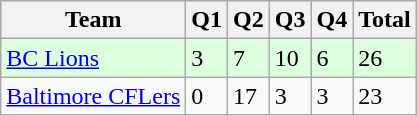<table class="wikitable">
<tr>
<th>Team</th>
<th>Q1</th>
<th>Q2</th>
<th>Q3</th>
<th>Q4</th>
<th>Total</th>
</tr>
<tr style="background-color:#ddffdd">
<td><a href='#'>BC Lions</a></td>
<td>3</td>
<td>7</td>
<td>10</td>
<td>6</td>
<td>26</td>
</tr>
<tr>
<td><a href='#'>Baltimore CFLers</a></td>
<td>0</td>
<td>17</td>
<td>3</td>
<td>3</td>
<td>23</td>
</tr>
</table>
